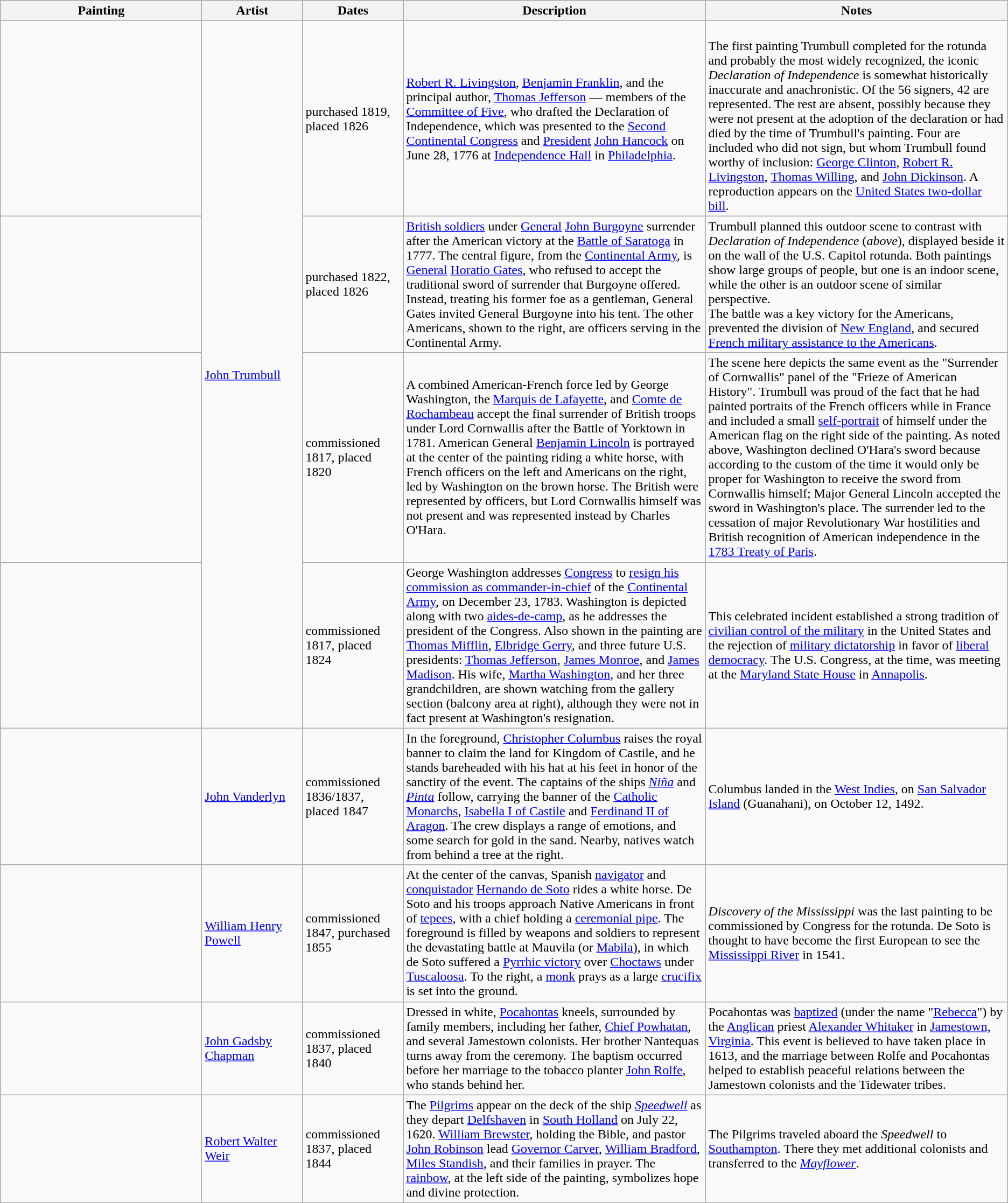<table class="wikitable">
<tr>
<th width="20%">Painting</th>
<th width="10%">Artist</th>
<th width="10%">Dates</th>
<th width="30%">Description</th>
<th width="30%">Notes</th>
</tr>
<tr>
<td></td>
<td rowspan="4"><a href='#'>John Trumbull</a></td>
<td> purchased 1819, placed 1826</td>
<td> <a href='#'>Robert R. Livingston</a>, <a href='#'>Benjamin Franklin</a>, and the principal author, <a href='#'>Thomas Jefferson</a> — members of the <a href='#'>Committee of Five</a>, who drafted the Declaration of Independence, which was presented to the <a href='#'>Second Continental Congress</a> and <a href='#'>President</a> <a href='#'>John Hancock</a> on June 28, 1776 at <a href='#'>Independence Hall</a> in <a href='#'>Philadelphia</a>.</td>
<td><br>The first painting Trumbull completed for the rotunda and probably the most widely recognized, the iconic <em>Declaration of Independence</em> is somewhat historically inaccurate and anachronistic. Of the 56 signers, 42 are represented. The rest are absent, possibly because they were not present at the adoption of the declaration or had died by the time of Trumbull's painting. Four are included who did not sign, but whom Trumbull found worthy of inclusion: <a href='#'>George Clinton</a>, <a href='#'>Robert R. Livingston</a>, <a href='#'>Thomas Willing</a>, and <a href='#'>John Dickinson</a>. A reproduction appears on the <a href='#'>United States two-dollar bill</a>.</td>
</tr>
<tr>
<td></td>
<td> purchased 1822, placed 1826</td>
<td><a href='#'>British soldiers</a> under <a href='#'>General</a> <a href='#'>John Burgoyne</a> surrender after the American victory at the <a href='#'>Battle of Saratoga</a> in 1777. The central figure, from the <a href='#'>Continental Army</a>, is <a href='#'>General</a> <a href='#'>Horatio Gates</a>, who refused to accept the traditional sword of surrender that Burgoyne offered. Instead, treating his former foe as a gentleman, General Gates invited General Burgoyne into his tent. The other Americans, shown to the right, are officers serving in the Continental Army.</td>
<td>Trumbull planned this outdoor scene to contrast with <em>Declaration of Independence</em> (<em>above</em>), displayed beside it on the wall of the U.S. Capitol rotunda. Both paintings show large groups of people, but one is an indoor scene, while the other is an outdoor scene of similar perspective.<br>The battle was a key victory for the Americans, prevented the division of <a href='#'>New England</a>, and secured <a href='#'>French military assistance to the Americans</a>.</td>
</tr>
<tr>
<td></td>
<td>commissioned 1817, placed 1820</td>
<td>A combined American-French force led by George Washington, the <a href='#'>Marquis de Lafayette</a>, and <a href='#'>Comte de Rochambeau</a> accept the final surrender of British troops under Lord Cornwallis after the Battle of Yorktown in 1781. American General <a href='#'>Benjamin Lincoln</a> is portrayed at the center of the painting riding a white horse, with French officers on the left and Americans on the right, led by Washington on the brown horse. The British were represented by officers, but Lord Cornwallis himself was not present and was represented instead by Charles O'Hara.</td>
<td>The scene here depicts the same event as the "Surrender of Cornwallis" panel of the "Frieze of American History".  Trumbull was proud of the fact that he had painted portraits of the French officers while in France and included a small <a href='#'>self-portrait</a> of himself under the American flag on the right side of the painting. As noted above, Washington declined O'Hara's sword because according to the custom of the time it would only be proper for Washington to receive the sword from Cornwallis himself; Major General Lincoln accepted the sword in Washington's place. The surrender led to the cessation of major Revolutionary War hostilities and British recognition of American independence in the <a href='#'>1783 Treaty of Paris</a>.</td>
</tr>
<tr>
<td></td>
<td>commissioned 1817, placed 1824</td>
<td>George Washington addresses <a href='#'>Congress</a> to <a href='#'>resign his commission as commander-in-chief</a> of the <a href='#'>Continental Army</a>, on December 23, 1783. Washington is depicted along with two <a href='#'>aides-de-camp</a>, as he addresses the president of the Congress. Also shown in the painting are <a href='#'>Thomas Mifflin</a>, <a href='#'>Elbridge Gerry</a>, and three future U.S. presidents: <a href='#'>Thomas Jefferson</a>, <a href='#'>James Monroe</a>, and <a href='#'>James Madison</a>. His wife, <a href='#'>Martha Washington</a>, and her three grandchildren, are shown watching from the gallery section (balcony area at right), although they were not in fact present at Washington's resignation.</td>
<td>This celebrated incident established a strong tradition of <a href='#'>civilian control of the military</a> in the United States and the rejection of <a href='#'>military dictatorship</a> in favor of <a href='#'>liberal democracy</a>. The U.S. Congress, at the time, was meeting at the <a href='#'>Maryland State House</a> in <a href='#'>Annapolis</a>.</td>
</tr>
<tr>
<td></td>
<td><a href='#'>John Vanderlyn</a></td>
<td>commissioned 1836/1837, placed 1847</td>
<td>In the foreground, <a href='#'>Christopher Columbus</a> raises the royal banner to claim the land for Kingdom of Castile, and he stands bareheaded with his hat at his feet in honor of the sanctity of the event. The captains of the ships <em><a href='#'>Niña</a></em> and <em><a href='#'>Pinta</a></em> follow, carrying the banner of the <a href='#'>Catholic Monarchs</a>, <a href='#'>Isabella I of Castile</a> and <a href='#'>Ferdinand II of Aragon</a>. The crew displays a range of emotions, and some search for gold in the sand. Nearby, natives watch from behind a tree at the right.</td>
<td>Columbus landed in the <a href='#'>West Indies</a>, on <a href='#'>San Salvador Island</a> (Guanahani), on October 12, 1492.</td>
</tr>
<tr>
<td></td>
<td><a href='#'>William Henry Powell</a></td>
<td>commissioned 1847, purchased 1855</td>
<td>At the center of the canvas, Spanish <a href='#'>navigator</a> and <a href='#'>conquistador</a> <a href='#'>Hernando de Soto</a> rides a white horse. De Soto and his troops approach Native Americans in front of <a href='#'>tepees</a>, with a chief holding a <a href='#'>ceremonial pipe</a>. The foreground is filled by weapons and soldiers to represent the devastating battle at Mauvila (or <a href='#'>Mabila</a>), in which de Soto suffered a <a href='#'>Pyrrhic victory</a> over <a href='#'>Choctaws</a> under <a href='#'>Tuscaloosa</a>. To the right, a <a href='#'>monk</a> prays as a large <a href='#'>crucifix</a> is set into the ground.</td>
<td><em>Discovery of the Mississippi</em> was the last painting to be commissioned by Congress for the rotunda. De Soto is thought to have become the first European to see the <a href='#'>Mississippi River</a> in 1541.</td>
</tr>
<tr>
<td></td>
<td><a href='#'>John Gadsby Chapman</a></td>
<td>commissioned 1837, placed 1840</td>
<td>Dressed in white, <a href='#'>Pocahontas</a> kneels, surrounded by family members, including her father, <a href='#'>Chief Powhatan</a>, and several Jamestown colonists. Her brother Nantequas turns away from the ceremony. The baptism occurred before her marriage to the tobacco planter <a href='#'>John Rolfe</a>, who stands behind her.</td>
<td>Pocahontas was <a href='#'>baptized</a> (under the name "<a href='#'>Rebecca</a>") by the <a href='#'>Anglican</a> priest <a href='#'>Alexander Whitaker</a> in <a href='#'>Jamestown, Virginia</a>. This event is believed to have taken place in 1613, and the marriage between Rolfe and Pocahontas helped to establish peaceful relations between the Jamestown colonists and the Tidewater tribes.</td>
</tr>
<tr>
<td></td>
<td><a href='#'>Robert Walter Weir</a></td>
<td>commissioned 1837, placed 1844</td>
<td>The <a href='#'>Pilgrims</a> appear on the deck of the ship <em><a href='#'>Speedwell</a></em> as they depart <a href='#'>Delfshaven</a> in <a href='#'>South Holland</a> on July 22, 1620. <a href='#'>William Brewster</a>, holding the Bible, and pastor <a href='#'>John Robinson</a> lead <a href='#'>Governor Carver</a>, <a href='#'>William Bradford</a>, <a href='#'>Miles Standish</a>, and their families in prayer. The <a href='#'>rainbow</a>, at the left side of the painting, symbolizes hope and divine protection.</td>
<td>The Pilgrims traveled aboard the <em>Speedwell</em> to <a href='#'>Southampton</a>. There they met additional colonists and transferred to the <em><a href='#'>Mayflower</a></em>.</td>
</tr>
</table>
